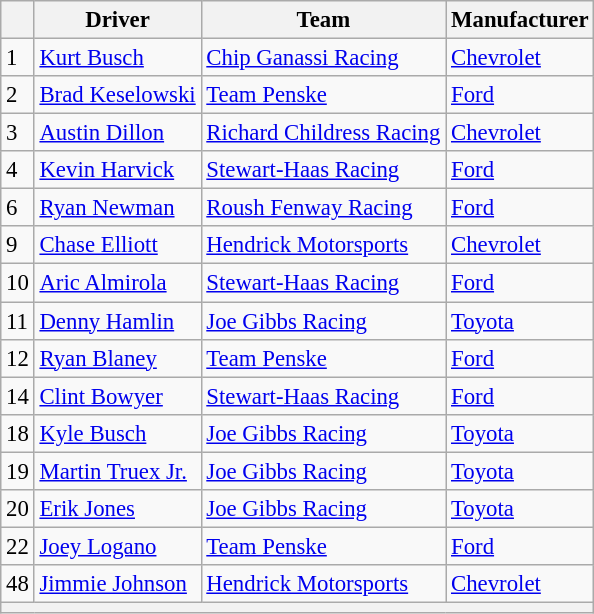<table class="wikitable" style="font-size:95%">
<tr>
<th></th>
<th>Driver</th>
<th>Team</th>
<th>Manufacturer</th>
</tr>
<tr>
<td>1</td>
<td><a href='#'>Kurt Busch</a></td>
<td><a href='#'>Chip Ganassi Racing</a></td>
<td><a href='#'>Chevrolet</a></td>
</tr>
<tr>
<td>2</td>
<td><a href='#'>Brad Keselowski</a></td>
<td><a href='#'>Team Penske</a></td>
<td><a href='#'>Ford</a></td>
</tr>
<tr>
<td>3</td>
<td><a href='#'>Austin Dillon</a></td>
<td><a href='#'>Richard Childress Racing</a></td>
<td><a href='#'>Chevrolet</a></td>
</tr>
<tr>
<td>4</td>
<td><a href='#'>Kevin Harvick</a></td>
<td><a href='#'>Stewart-Haas Racing</a></td>
<td><a href='#'>Ford</a></td>
</tr>
<tr>
<td>6</td>
<td><a href='#'>Ryan Newman</a></td>
<td><a href='#'>Roush Fenway Racing</a></td>
<td><a href='#'>Ford</a></td>
</tr>
<tr>
<td>9</td>
<td><a href='#'>Chase Elliott</a></td>
<td><a href='#'>Hendrick Motorsports</a></td>
<td><a href='#'>Chevrolet</a></td>
</tr>
<tr>
<td>10</td>
<td><a href='#'>Aric Almirola</a></td>
<td><a href='#'>Stewart-Haas Racing</a></td>
<td><a href='#'>Ford</a></td>
</tr>
<tr>
<td>11</td>
<td><a href='#'>Denny Hamlin</a></td>
<td><a href='#'>Joe Gibbs Racing</a></td>
<td><a href='#'>Toyota</a></td>
</tr>
<tr>
<td>12</td>
<td><a href='#'>Ryan Blaney</a></td>
<td><a href='#'>Team Penske</a></td>
<td><a href='#'>Ford</a></td>
</tr>
<tr>
<td>14</td>
<td><a href='#'>Clint Bowyer</a></td>
<td><a href='#'>Stewart-Haas Racing</a></td>
<td><a href='#'>Ford</a></td>
</tr>
<tr>
<td>18</td>
<td><a href='#'>Kyle Busch</a></td>
<td><a href='#'>Joe Gibbs Racing</a></td>
<td><a href='#'>Toyota</a></td>
</tr>
<tr>
<td>19</td>
<td><a href='#'>Martin Truex Jr.</a></td>
<td><a href='#'>Joe Gibbs Racing</a></td>
<td><a href='#'>Toyota</a></td>
</tr>
<tr>
<td>20</td>
<td><a href='#'>Erik Jones</a></td>
<td><a href='#'>Joe Gibbs Racing</a></td>
<td><a href='#'>Toyota</a></td>
</tr>
<tr>
<td>22</td>
<td><a href='#'>Joey Logano</a></td>
<td><a href='#'>Team Penske</a></td>
<td><a href='#'>Ford</a></td>
</tr>
<tr>
<td>48</td>
<td><a href='#'>Jimmie Johnson</a></td>
<td><a href='#'>Hendrick Motorsports</a></td>
<td><a href='#'>Chevrolet</a></td>
</tr>
<tr>
<th colspan="4"></th>
</tr>
</table>
